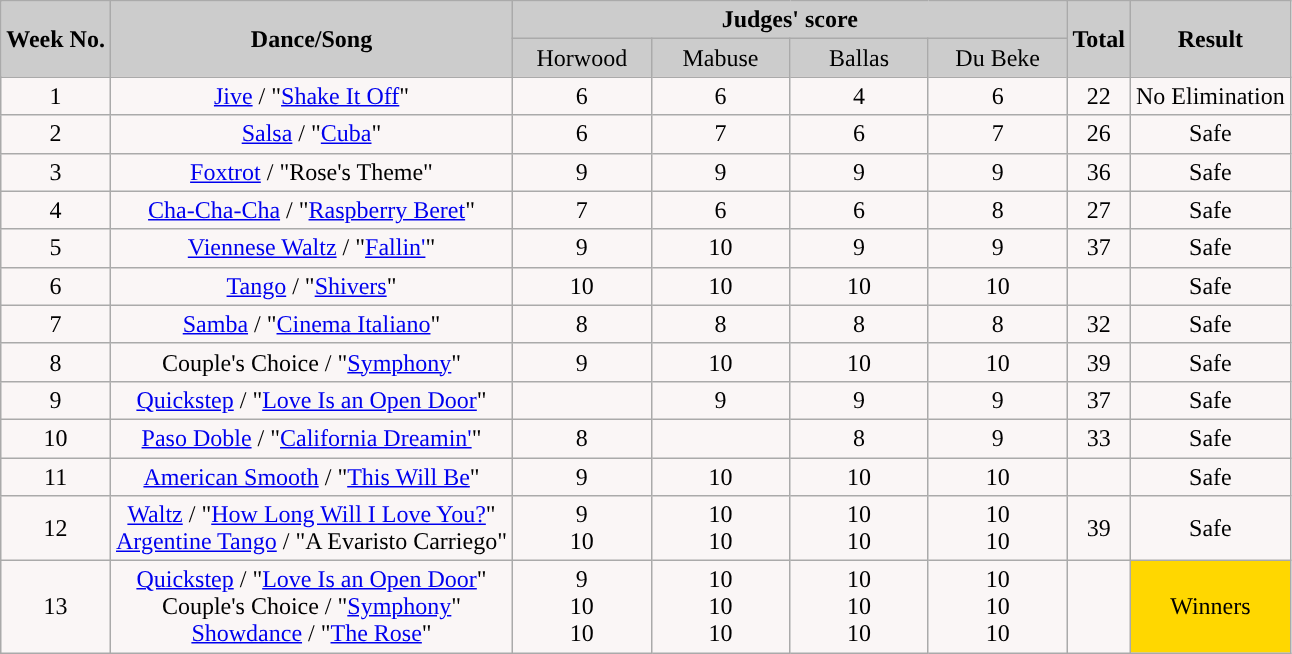<table class="wikitable collapsible collapsed">
<tr>
<th rowspan="2" style="background:#ccc; text-align:Center;">Week No.</th>
<th rowspan="2" style="background:#ccc; text-align:Center;">Dance/Song</th>
<th colspan="4" style="background:#ccc; text-align:Center;">Judges' score</th>
<th rowspan="2" style="background:#ccc; text-align:Center;">Total</th>
<th rowspan="2" style="background:#ccc; text-align:Center;">Result</th>
</tr>
<tr style="text-align:center; background:#ccc;">
<td style="width:10.75%; ">Horwood</td>
<td style="width:10.75%; ">Mabuse</td>
<td style="width:10.75%; ">Ballas</td>
<td style="width:10.75%; ">Du Beke</td>
</tr>
<tr style="text-align:center; background:#faf6f6">
<td>1</td>
<td style="text-align:center; background:#faf6f6;"><a href='#'>Jive</a> / "<a href='#'>Shake It Off</a>"</td>
<td style="text-align:center; background:#faf6f6;">6</td>
<td style="text-align:center; background:#faf6f6;">6</td>
<td style="text-align:center; background:#faf6f6;">4</td>
<td style="text-align:center; background:#faf6f6;">6</td>
<td style="text-align:center; background:#faf6f6;">22</td>
<td style="text-align:center; background:#faf6f6;">No Elimination</td>
</tr>
<tr>
<td style="text-align:center; background:#faf6f6;">2</td>
<td style="text-align:center; background:#faf6f6;"><a href='#'>Salsa</a> / "<a href='#'>Cuba</a>"</td>
<td style="text-align:center; background:#faf6f6;">6</td>
<td style="text-align:center; background:#faf6f6;">7</td>
<td style="text-align:center; background:#faf6f6;">6</td>
<td style="text-align:center; background:#faf6f6;">7</td>
<td style="text-align:center; background:#faf6f6;">26</td>
<td style="text-align:center; background:#faf6f6;">Safe</td>
</tr>
<tr>
<td style="text-align:center; background:#faf6f6;">3</td>
<td style="text-align:center; background:#faf6f6;"><a href='#'>Foxtrot</a> / "Rose's Theme"</td>
<td style="text-align:center; background:#faf6f6;">9</td>
<td style="text-align:center; background:#faf6f6;">9</td>
<td style="text-align:center; background:#faf6f6;">9</td>
<td style="text-align:center; background:#faf6f6;">9</td>
<td style="text-align:center; background:#faf6f6;">36</td>
<td style="text-align:center; background:#faf6f6;">Safe</td>
</tr>
<tr>
<td style="text-align:center; background:#faf6f6;">4</td>
<td style="text-align:center; background:#faf6f6;"><a href='#'>Cha-Cha-Cha</a> / "<a href='#'>Raspberry Beret</a>"</td>
<td style="text-align:center; background:#faf6f6;">7</td>
<td style="text-align:center; background:#faf6f6;">6</td>
<td style="text-align:center; background:#faf6f6;">6</td>
<td style="text-align:center; background:#faf6f6;">8</td>
<td style="text-align:center; background:#faf6f6;">27</td>
<td style="text-align:center; background:#faf6f6;">Safe</td>
</tr>
<tr>
<td style="text-align:center; background:#faf6f6;">5</td>
<td style="text-align:center; background:#faf6f6;"><a href='#'>Viennese Waltz</a> / "<a href='#'>Fallin'</a>"</td>
<td style="text-align:center; background:#faf6f6;">9</td>
<td style="text-align:center; background:#faf6f6;">10</td>
<td style="text-align:center; background:#faf6f6;">9</td>
<td style="text-align:center; background:#faf6f6;">9</td>
<td style="text-align:center; background:#faf6f6;">37</td>
<td style="text-align:center; background:#faf6f6;">Safe</td>
</tr>
<tr>
<td style="text-align:center; background:#faf6f6;">6</td>
<td style="text-align:center; background:#faf6f6;"><a href='#'>Tango</a> / "<a href='#'>Shivers</a>"</td>
<td style="text-align:center; background:#faf6f6;">10</td>
<td style="text-align:center; background:#faf6f6;">10</td>
<td style="text-align:center; background:#faf6f6;">10</td>
<td style="text-align:center; background:#faf6f6;">10</td>
<td style="text-align:center; background:#faf6f6;"></td>
<td style="text-align:center; background:#faf6f6;">Safe</td>
</tr>
<tr>
<td style="text-align:center; background:#faf6f6;">7</td>
<td style="text-align:center; background:#faf6f6;"><a href='#'>Samba</a> / "<a href='#'>Cinema Italiano</a>"</td>
<td style="text-align:center; background:#faf6f6;">8</td>
<td style="text-align:center; background:#faf6f6;">8</td>
<td style="text-align:center; background:#faf6f6;">8</td>
<td style="text-align:center; background:#faf6f6;">8</td>
<td style="text-align:center; background:#faf6f6;">32</td>
<td style="text-align:center; background:#faf6f6;">Safe</td>
</tr>
<tr>
<td style="text-align:center; background:#faf6f6;">8</td>
<td style="text-align:center; background:#faf6f6;">Couple's Choice / "<a href='#'>Symphony</a>"</td>
<td style="text-align:center; background:#faf6f6;">9</td>
<td style="text-align:center; background:#faf6f6;">10</td>
<td style="text-align:center; background:#faf6f6;">10</td>
<td style="text-align:center; background:#faf6f6;">10</td>
<td style="text-align:center; background:#faf6f6;">39</td>
<td style="text-align:center; background:#faf6f6;">Safe</td>
</tr>
<tr>
<td style="text-align:center; background:#faf6f6;">9</td>
<td style="text-align:center; background:#faf6f6;"><a href='#'>Quickstep</a> / "<a href='#'>Love Is an Open Door</a>"</td>
<td style="text-align:center; background:#faf6f6;"></td>
<td style="text-align:center; background:#faf6f6;">9</td>
<td style="text-align:center; background:#faf6f6;">9</td>
<td style="text-align:center; background:#faf6f6;">9</td>
<td style="text-align:center; background:#faf6f6;">37</td>
<td style="text-align:center; background:#faf6f6;">Safe</td>
</tr>
<tr>
<td style="text-align:center; background:#faf6f6;">10</td>
<td style="text-align:center; background:#faf6f6;"><a href='#'>Paso Doble</a> / "<a href='#'>California Dreamin'</a>"</td>
<td style="text-align:center; background:#faf6f6;">8</td>
<td style="text-align:center; background:#faf6f6;"></td>
<td style="text-align:center; background:#faf6f6;">8</td>
<td style="text-align:center; background:#faf6f6;">9</td>
<td style="text-align:center; background:#faf6f6;">33</td>
<td style="text-align:center; background:#faf6f6;">Safe</td>
</tr>
<tr>
<td style="text-align:center; background:#faf6f6;">11</td>
<td style="text-align:center; background:#faf6f6;"><a href='#'>American Smooth</a> / "<a href='#'>This Will Be</a>"</td>
<td style="text-align:center; background:#faf6f6;">9</td>
<td style="text-align:center; background:#faf6f6;">10</td>
<td style="text-align:center; background:#faf6f6;">10</td>
<td style="text-align:center; background:#faf6f6;">10</td>
<td style="text-align:center; background:#faf6f6;"></td>
<td style="text-align:center; background:#faf6f6;">Safe</td>
</tr>
<tr>
<td style="text-align:center; background:#faf6f6;">12</td>
<td style="text-align:center; background:#faf6f6;"><a href='#'>Waltz</a> / "<a href='#'>How Long Will I Love You?</a>"<br><a href='#'>Argentine Tango</a> / "A Evaristo Carriego"</td>
<td style="text-align:center; background:#faf6f6;">9<br>10</td>
<td style="text-align:center; background:#faf6f6;">10<br>10</td>
<td style="text-align:center; background:#faf6f6;">10<br>10</td>
<td style="text-align:center; background:#faf6f6;">10<br>10</td>
<td style="text-align:center; background:#faf6f6;">39<br></td>
<td style="text-align:center; background:#faf6f6;">Safe</td>
</tr>
<tr>
<td style="text-align:center; background:#faf6f6;">13</td>
<td style="text-align:center; background:#faf6f6;"><a href='#'>Quickstep</a> / "<a href='#'>Love Is an Open Door</a>"<br>Couple's Choice / "<a href='#'>Symphony</a>"<br><a href='#'>Showdance</a> / "<a href='#'>The Rose</a>"</td>
<td style="text-align:center; background:#faf6f6;">9<br>10<br>10</td>
<td style="text-align:center; background:#faf6f6;">10<br>10<br>10</td>
<td style="text-align:center; background:#faf6f6;">10<br>10<br>10</td>
<td style="text-align:center; background:#faf6f6;">10<br>10<br>10</td>
<td style="text-align:center; background:#faf6f6;"><br><br></td>
<td style="text-align:center; background:gold;">Winners</td>
</tr>
</table>
